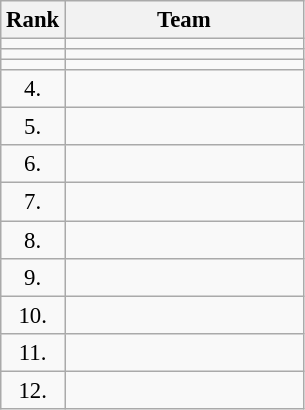<table class="wikitable" style="font-size:95%;">
<tr>
<th>Rank</th>
<th align="left" style="width: 10em">Team</th>
</tr>
<tr>
<td align="center"></td>
<td></td>
</tr>
<tr>
<td align="center"></td>
<td></td>
</tr>
<tr>
<td align="center"></td>
<td></td>
</tr>
<tr>
<td rowspan=1 align="center">4.</td>
<td></td>
</tr>
<tr>
<td rowspan=1 align="center">5.</td>
<td></td>
</tr>
<tr>
<td rowspan=1 align="center">6.</td>
<td></td>
</tr>
<tr>
<td rowspan=1 align="center">7.</td>
<td></td>
</tr>
<tr>
<td rowspan=1 align="center">8.</td>
<td></td>
</tr>
<tr>
<td rowspan=1 align="center">9.</td>
<td></td>
</tr>
<tr>
<td rowspan=1 align="center">10.</td>
<td></td>
</tr>
<tr>
<td rowspan=1 align="center">11.</td>
<td></td>
</tr>
<tr>
<td rowspan=1 align="center">12.</td>
<td></td>
</tr>
</table>
